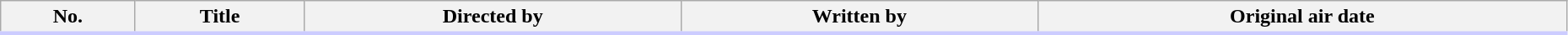<table class="wikitable" style="width:98%; background:#fff;">
<tr style="border-bottom:3px solid #CCF">
<th>No.</th>
<th>Title</th>
<th>Directed by</th>
<th>Written by</th>
<th>Original air date<br>











</th>
</tr>
</table>
